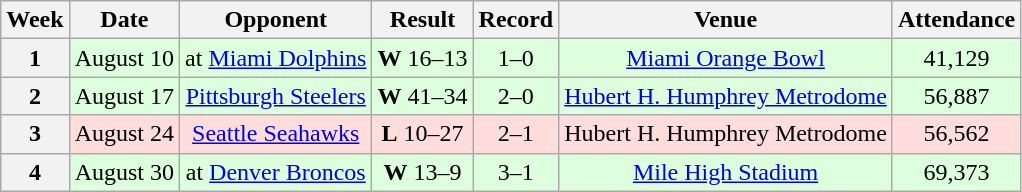<table class="wikitable" style="text-align:center">
<tr>
<th>Week</th>
<th>Date</th>
<th>Opponent</th>
<th>Result</th>
<th>Record</th>
<th>Venue</th>
<th>Attendance</th>
</tr>
<tr style="background:#ddffdd">
<th>1</th>
<td>August 10</td>
<td>at <a href='#'>Miami Dolphins</a></td>
<td><strong>W</strong> 16–13 </td>
<td>1–0</td>
<td><a href='#'>Miami Orange Bowl</a></td>
<td>41,129</td>
</tr>
<tr style="background:#ddffdd">
<th>2</th>
<td>August 17</td>
<td><a href='#'>Pittsburgh Steelers</a></td>
<td><strong>W</strong> 41–34</td>
<td>2–0</td>
<td><a href='#'>Hubert H. Humphrey Metrodome</a></td>
<td>56,887</td>
</tr>
<tr style="background:#ffdddd">
<th>3</th>
<td>August 24</td>
<td><a href='#'>Seattle Seahawks</a></td>
<td><strong>L</strong> 10–27</td>
<td>2–1</td>
<td>Hubert H. Humphrey Metrodome</td>
<td>56,562</td>
</tr>
<tr style="background:#ddffdd">
<th>4</th>
<td>August 30</td>
<td>at <a href='#'>Denver Broncos</a></td>
<td><strong>W</strong> 13–9</td>
<td>3–1</td>
<td><a href='#'>Mile High Stadium</a></td>
<td>69,373</td>
</tr>
</table>
